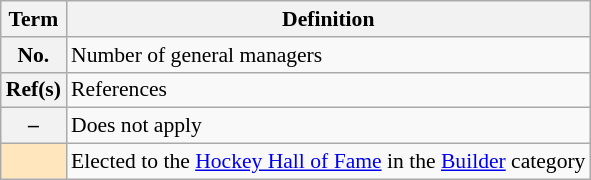<table class="wikitable" style="font-size:90%;">
<tr>
<th scope="col">Term</th>
<th scope="col">Definition</th>
</tr>
<tr>
<th scope="row">No.</th>
<td>Number of general managers</td>
</tr>
<tr>
<th scope="row">Ref(s)</th>
<td>References</td>
</tr>
<tr>
<th scope="row">–</th>
<td>Does not apply</td>
</tr>
<tr>
<th scope="row" style="background: #FFE6BD"></th>
<td>Elected to the <a href='#'>Hockey Hall of Fame</a> in the <a href='#'>Builder</a> category</td>
</tr>
</table>
